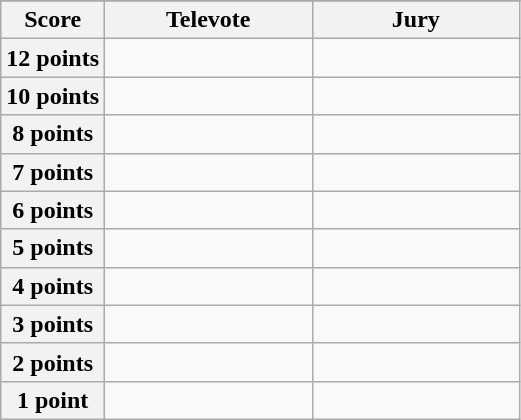<table class="wikitable">
<tr>
</tr>
<tr>
<th scope="col" width="20%">Score</th>
<th scope="col" width="40%">Televote</th>
<th scope="col" width="40%">Jury</th>
</tr>
<tr>
<th scope="row">12 points</th>
<td></td>
<td></td>
</tr>
<tr>
<th scope="row">10 points</th>
<td></td>
<td></td>
</tr>
<tr>
<th scope="row">8 points</th>
<td></td>
<td></td>
</tr>
<tr>
<th scope="row">7 points</th>
<td></td>
<td></td>
</tr>
<tr>
<th scope="row">6 points</th>
<td></td>
<td></td>
</tr>
<tr>
<th scope="row">5 points</th>
<td></td>
<td></td>
</tr>
<tr>
<th scope="row">4 points</th>
<td></td>
<td></td>
</tr>
<tr>
<th scope="row">3 points</th>
<td></td>
<td></td>
</tr>
<tr>
<th scope="row">2 points</th>
<td></td>
<td></td>
</tr>
<tr>
<th scope="row">1 point</th>
<td></td>
<td></td>
</tr>
</table>
